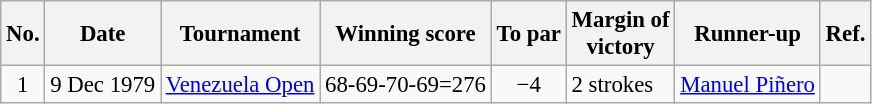<table class="wikitable" style="font-size:95%;">
<tr>
<th>No.</th>
<th>Date</th>
<th>Tournament</th>
<th>Winning score</th>
<th>To par</th>
<th>Margin of<br>victory</th>
<th>Runner-up</th>
<th>Ref.</th>
</tr>
<tr>
<td align=center>1</td>
<td align=right>9 Dec 1979</td>
<td><a href='#'>Venezuela Open</a></td>
<td>68-69-70-69=276</td>
<td align=center>−4</td>
<td>2 strokes</td>
<td> <a href='#'>Manuel Piñero</a></td>
<td></td>
</tr>
</table>
